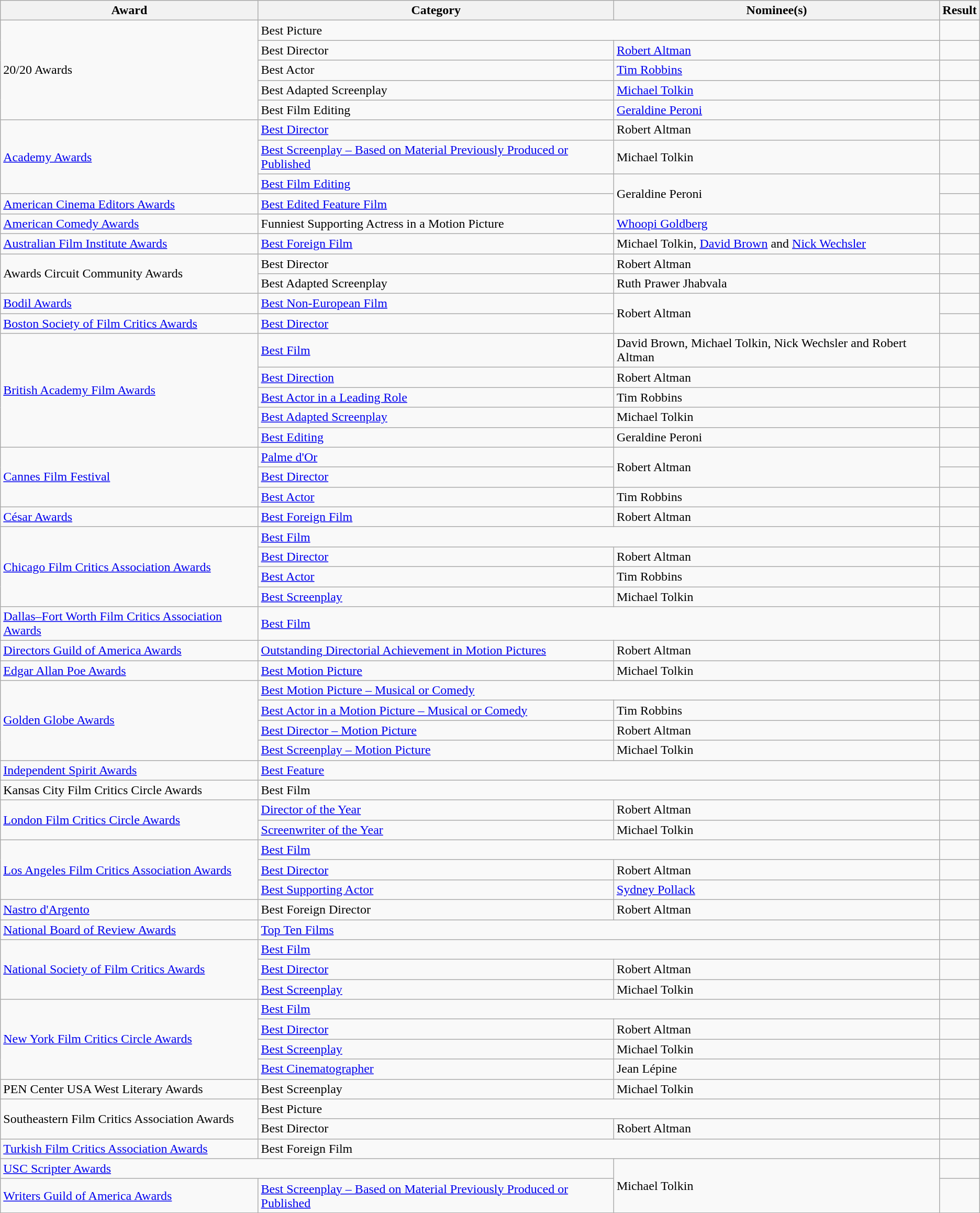<table class="wikitable plainrowheaders">
<tr>
<th>Award</th>
<th>Category</th>
<th>Nominee(s)</th>
<th>Result</th>
</tr>
<tr>
<td rowspan="5">20/20 Awards</td>
<td colspan="2">Best Picture</td>
<td></td>
</tr>
<tr>
<td>Best Director</td>
<td><a href='#'>Robert Altman</a></td>
<td></td>
</tr>
<tr>
<td>Best Actor</td>
<td><a href='#'>Tim Robbins</a></td>
<td></td>
</tr>
<tr>
<td>Best Adapted Screenplay</td>
<td><a href='#'>Michael Tolkin</a></td>
<td></td>
</tr>
<tr>
<td>Best Film Editing</td>
<td><a href='#'>Geraldine Peroni</a></td>
<td></td>
</tr>
<tr>
<td rowspan="3"><a href='#'>Academy Awards</a></td>
<td><a href='#'>Best Director</a></td>
<td>Robert Altman</td>
<td></td>
</tr>
<tr>
<td><a href='#'>Best Screenplay – Based on Material Previously Produced or Published</a></td>
<td>Michael Tolkin</td>
<td></td>
</tr>
<tr>
<td><a href='#'>Best Film Editing</a></td>
<td rowspan="2">Geraldine Peroni</td>
<td></td>
</tr>
<tr>
<td><a href='#'>American Cinema Editors Awards</a></td>
<td><a href='#'>Best Edited Feature Film</a></td>
<td></td>
</tr>
<tr>
<td><a href='#'>American Comedy Awards</a></td>
<td>Funniest Supporting Actress in a Motion Picture</td>
<td><a href='#'>Whoopi Goldberg</a></td>
<td></td>
</tr>
<tr>
<td><a href='#'>Australian Film Institute Awards</a></td>
<td><a href='#'>Best Foreign Film</a></td>
<td>Michael Tolkin, <a href='#'>David Brown</a> and <a href='#'>Nick Wechsler</a></td>
<td></td>
</tr>
<tr>
<td rowspan="2">Awards Circuit Community Awards</td>
<td>Best Director</td>
<td>Robert Altman</td>
<td></td>
</tr>
<tr>
<td>Best Adapted Screenplay</td>
<td>Ruth Prawer Jhabvala</td>
<td></td>
</tr>
<tr>
<td><a href='#'>Bodil Awards</a></td>
<td><a href='#'>Best Non-European Film</a></td>
<td rowspan="2">Robert Altman</td>
<td></td>
</tr>
<tr>
<td><a href='#'>Boston Society of Film Critics Awards</a></td>
<td><a href='#'>Best Director</a></td>
<td></td>
</tr>
<tr>
<td rowspan="5"><a href='#'>British Academy Film Awards</a></td>
<td><a href='#'>Best Film</a></td>
<td>David Brown, Michael Tolkin, Nick Wechsler and Robert Altman</td>
<td></td>
</tr>
<tr>
<td><a href='#'>Best Direction</a></td>
<td>Robert Altman</td>
<td></td>
</tr>
<tr>
<td><a href='#'>Best Actor in a Leading Role</a></td>
<td>Tim Robbins</td>
<td></td>
</tr>
<tr>
<td><a href='#'>Best Adapted Screenplay</a></td>
<td>Michael Tolkin</td>
<td></td>
</tr>
<tr>
<td><a href='#'>Best Editing</a></td>
<td>Geraldine Peroni</td>
<td></td>
</tr>
<tr>
<td rowspan="3"><a href='#'>Cannes Film Festival</a></td>
<td><a href='#'>Palme d'Or</a></td>
<td rowspan="2">Robert Altman</td>
<td></td>
</tr>
<tr>
<td><a href='#'>Best Director</a></td>
<td></td>
</tr>
<tr>
<td><a href='#'>Best Actor</a></td>
<td>Tim Robbins</td>
<td></td>
</tr>
<tr>
<td><a href='#'>César Awards</a></td>
<td><a href='#'>Best Foreign Film</a></td>
<td>Robert Altman</td>
<td></td>
</tr>
<tr>
<td rowspan="4"><a href='#'>Chicago Film Critics Association Awards</a></td>
<td colspan="2"><a href='#'>Best Film</a></td>
<td></td>
</tr>
<tr>
<td><a href='#'>Best Director</a></td>
<td>Robert Altman</td>
<td></td>
</tr>
<tr>
<td><a href='#'>Best Actor</a></td>
<td>Tim Robbins</td>
<td></td>
</tr>
<tr>
<td><a href='#'>Best Screenplay</a></td>
<td>Michael Tolkin</td>
<td></td>
</tr>
<tr>
<td><a href='#'>Dallas–Fort Worth Film Critics Association Awards</a></td>
<td colspan="2"><a href='#'>Best Film</a></td>
<td></td>
</tr>
<tr>
<td><a href='#'>Directors Guild of America Awards</a></td>
<td><a href='#'>Outstanding Directorial Achievement in Motion Pictures</a></td>
<td>Robert Altman</td>
<td></td>
</tr>
<tr>
<td><a href='#'>Edgar Allan Poe Awards</a></td>
<td><a href='#'>Best Motion Picture</a></td>
<td>Michael Tolkin</td>
<td></td>
</tr>
<tr>
<td rowspan="4"><a href='#'>Golden Globe Awards</a></td>
<td colspan="2"><a href='#'>Best Motion Picture – Musical or Comedy</a></td>
<td></td>
</tr>
<tr>
<td><a href='#'>Best Actor in a Motion Picture – Musical or Comedy</a></td>
<td>Tim Robbins</td>
<td></td>
</tr>
<tr>
<td><a href='#'>Best Director – Motion Picture</a></td>
<td>Robert Altman</td>
<td></td>
</tr>
<tr>
<td><a href='#'>Best Screenplay – Motion Picture</a></td>
<td>Michael Tolkin</td>
<td></td>
</tr>
<tr>
<td><a href='#'>Independent Spirit Awards</a></td>
<td colspan="2"><a href='#'>Best Feature</a></td>
<td></td>
</tr>
<tr>
<td>Kansas City Film Critics Circle Awards</td>
<td colspan="2">Best Film</td>
<td></td>
</tr>
<tr>
<td rowspan="2"><a href='#'>London Film Critics Circle Awards</a></td>
<td><a href='#'>Director of the Year</a></td>
<td>Robert Altman</td>
<td></td>
</tr>
<tr>
<td><a href='#'>Screenwriter of the Year</a></td>
<td>Michael Tolkin</td>
<td></td>
</tr>
<tr>
<td rowspan="3"><a href='#'>Los Angeles Film Critics Association Awards</a></td>
<td colspan="2"><a href='#'>Best Film</a></td>
<td></td>
</tr>
<tr>
<td><a href='#'>Best Director</a></td>
<td>Robert Altman</td>
<td></td>
</tr>
<tr>
<td><a href='#'>Best Supporting Actor</a></td>
<td><a href='#'>Sydney Pollack</a></td>
<td></td>
</tr>
<tr>
<td><a href='#'>Nastro d'Argento</a></td>
<td>Best Foreign Director</td>
<td>Robert Altman</td>
<td></td>
</tr>
<tr>
<td><a href='#'>National Board of Review Awards</a></td>
<td colspan="2"><a href='#'>Top Ten Films</a></td>
<td></td>
</tr>
<tr>
<td rowspan="3"><a href='#'>National Society of Film Critics Awards</a></td>
<td colspan="2"><a href='#'>Best Film</a></td>
<td></td>
</tr>
<tr>
<td><a href='#'>Best Director</a></td>
<td>Robert Altman</td>
<td></td>
</tr>
<tr>
<td><a href='#'>Best Screenplay</a></td>
<td>Michael Tolkin</td>
<td></td>
</tr>
<tr>
<td rowspan="4"><a href='#'>New York Film Critics Circle Awards</a></td>
<td colspan="2"><a href='#'>Best Film</a></td>
<td></td>
</tr>
<tr>
<td><a href='#'>Best Director</a></td>
<td>Robert Altman</td>
<td></td>
</tr>
<tr>
<td><a href='#'>Best Screenplay</a></td>
<td>Michael Tolkin</td>
<td></td>
</tr>
<tr>
<td><a href='#'>Best Cinematographer</a></td>
<td>Jean Lépine</td>
<td></td>
</tr>
<tr>
<td>PEN Center USA West Literary Awards</td>
<td>Best Screenplay</td>
<td>Michael Tolkin</td>
<td></td>
</tr>
<tr>
<td rowspan="2">Southeastern Film Critics Association Awards</td>
<td colspan="2">Best Picture</td>
<td></td>
</tr>
<tr>
<td>Best Director</td>
<td>Robert Altman</td>
<td></td>
</tr>
<tr>
<td><a href='#'>Turkish Film Critics Association Awards</a></td>
<td colspan="2">Best Foreign Film</td>
<td></td>
</tr>
<tr>
<td colspan="2"><a href='#'>USC Scripter Awards</a></td>
<td rowspan="2">Michael Tolkin</td>
<td></td>
</tr>
<tr>
<td><a href='#'>Writers Guild of America Awards</a></td>
<td><a href='#'>Best Screenplay – Based on Material Previously Produced or Published</a></td>
<td></td>
</tr>
</table>
